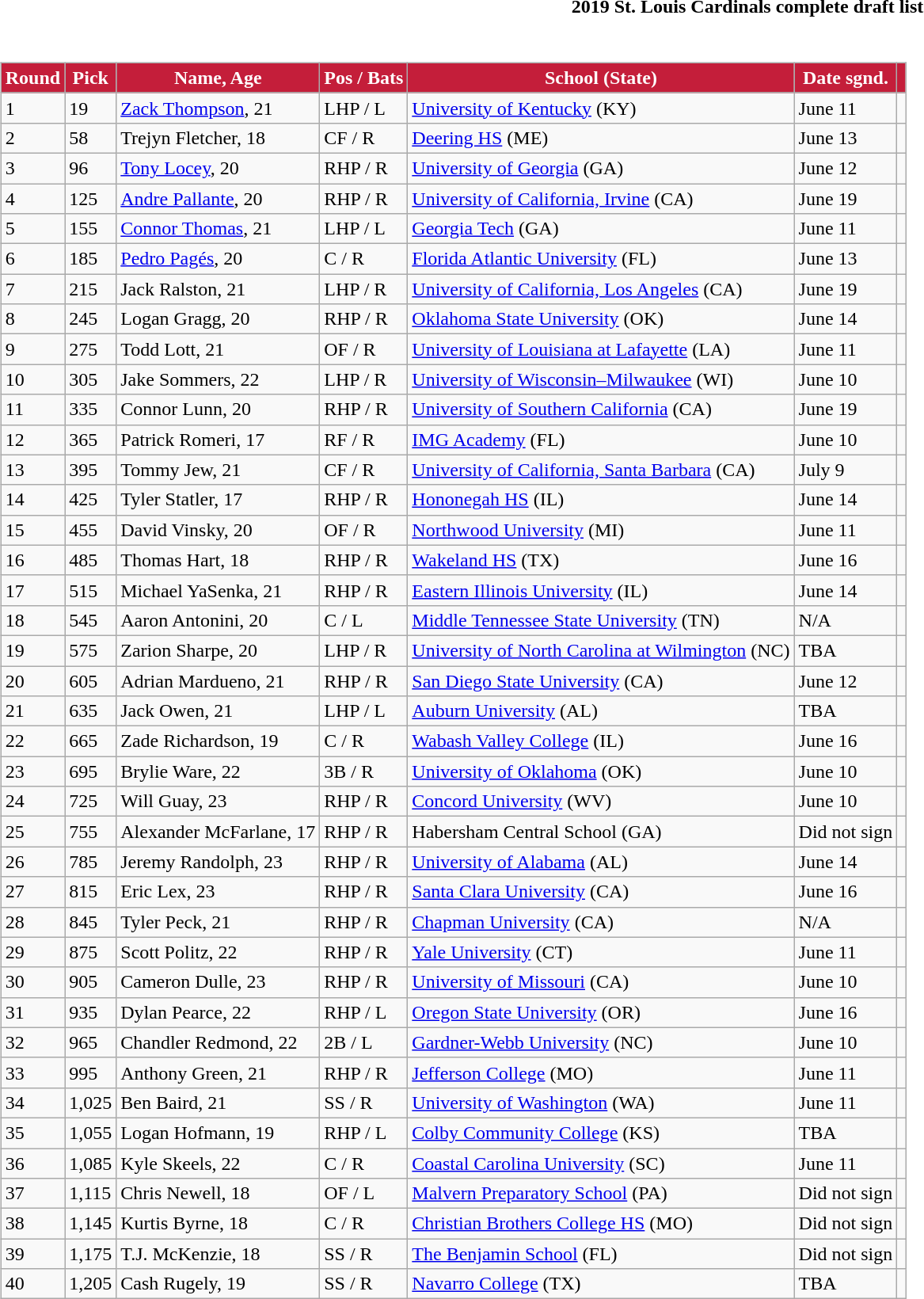<table class="toccolours collapsible" style="width:100%; background:inherit">
<tr>
<th>2019 St. Louis Cardinals complete draft list</th>
</tr>
<tr>
<td><br><table class="wikitable">
<tr>
<th style="background:#C41E3A; color:white;">Round</th>
<th style="background:#C41E3A; color:white;">Pick</th>
<th style="background:#C41E3A; color:white;">Name, Age</th>
<th style="background:#C41E3A; color:white;">Pos / Bats</th>
<th style="background:#C41E3A; color:white;">School (State)</th>
<th style="background:#C41E3A; color:white;">Date sgnd.</th>
<th style="background:#C41E3A; color:white;"></th>
</tr>
<tr>
<td>1</td>
<td>19</td>
<td><a href='#'>Zack Thompson</a>, 21</td>
<td>LHP / L</td>
<td><a href='#'>University of Kentucky</a> (KY)</td>
<td>June 11</td>
<td></td>
</tr>
<tr>
<td>2</td>
<td>58</td>
<td>Trejyn Fletcher, 18</td>
<td>CF / R</td>
<td><a href='#'>Deering HS</a> (ME)</td>
<td>June 13</td>
<td></td>
</tr>
<tr>
<td>3</td>
<td>96</td>
<td><a href='#'>Tony Locey</a>, 20</td>
<td>RHP / R</td>
<td><a href='#'>University of Georgia</a> (GA)</td>
<td>June 12</td>
<td></td>
</tr>
<tr>
<td>4</td>
<td>125</td>
<td><a href='#'>Andre Pallante</a>, 20</td>
<td>RHP / R</td>
<td><a href='#'>University of California, Irvine</a> (CA)</td>
<td>June 19</td>
<td></td>
</tr>
<tr>
<td>5</td>
<td>155</td>
<td><a href='#'>Connor Thomas</a>, 21</td>
<td>LHP / L</td>
<td><a href='#'>Georgia Tech</a> (GA)</td>
<td>June 11</td>
<td></td>
</tr>
<tr>
<td>6</td>
<td>185</td>
<td><a href='#'>Pedro Pagés</a>, 20</td>
<td>C / R</td>
<td><a href='#'>Florida Atlantic University</a> (FL)</td>
<td>June 13</td>
<td></td>
</tr>
<tr>
<td>7</td>
<td>215</td>
<td>Jack Ralston, 21</td>
<td>LHP / R</td>
<td><a href='#'>University of California, Los Angeles</a> (CA)</td>
<td>June 19</td>
<td></td>
</tr>
<tr>
<td>8</td>
<td>245</td>
<td>Logan Gragg, 20</td>
<td>RHP / R</td>
<td><a href='#'>Oklahoma State University</a> (OK)</td>
<td>June 14</td>
<td></td>
</tr>
<tr>
<td>9</td>
<td>275</td>
<td>Todd Lott, 21</td>
<td>OF / R</td>
<td><a href='#'>University of Louisiana at Lafayette</a> (LA)</td>
<td>June 11</td>
<td></td>
</tr>
<tr>
<td>10</td>
<td>305</td>
<td>Jake Sommers, 22</td>
<td>LHP / R</td>
<td><a href='#'>University of Wisconsin–Milwaukee</a> (WI)</td>
<td>June 10</td>
<td></td>
</tr>
<tr>
<td>11</td>
<td>335</td>
<td>Connor Lunn, 20</td>
<td>RHP / R</td>
<td><a href='#'>University of Southern California</a> (CA)</td>
<td>June 19</td>
<td></td>
</tr>
<tr>
<td>12</td>
<td>365</td>
<td>Patrick Romeri, 17</td>
<td>RF / R</td>
<td><a href='#'>IMG Academy</a> (FL)</td>
<td>June 10</td>
<td></td>
</tr>
<tr>
<td>13</td>
<td>395</td>
<td>Tommy Jew, 21</td>
<td>CF / R</td>
<td><a href='#'>University of California, Santa Barbara</a> (CA)</td>
<td>July 9</td>
<td></td>
</tr>
<tr>
<td>14</td>
<td>425</td>
<td>Tyler Statler, 17</td>
<td>RHP / R</td>
<td><a href='#'>Hononegah HS</a> (IL)</td>
<td>June 14</td>
<td></td>
</tr>
<tr>
<td>15</td>
<td>455</td>
<td>David Vinsky, 20</td>
<td>OF / R</td>
<td><a href='#'>Northwood University</a> (MI)</td>
<td>June 11</td>
<td></td>
</tr>
<tr>
<td>16</td>
<td>485</td>
<td>Thomas Hart, 18</td>
<td>RHP / R</td>
<td><a href='#'>Wakeland HS</a> (TX)</td>
<td>June 16</td>
<td></td>
</tr>
<tr>
<td>17</td>
<td>515</td>
<td>Michael YaSenka, 21</td>
<td>RHP / R</td>
<td><a href='#'>Eastern Illinois University</a> (IL)</td>
<td>June 14</td>
<td></td>
</tr>
<tr>
<td>18</td>
<td>545</td>
<td>Aaron Antonini, 20</td>
<td>C / L</td>
<td><a href='#'>Middle Tennessee State University</a> (TN)</td>
<td>N/A</td>
<td></td>
</tr>
<tr>
<td>19</td>
<td>575</td>
<td>Zarion Sharpe, 20</td>
<td>LHP / R</td>
<td><a href='#'>University of North Carolina at Wilmington</a> (NC)</td>
<td>TBA</td>
<td></td>
</tr>
<tr>
<td>20</td>
<td>605</td>
<td>Adrian Mardueno, 21</td>
<td>RHP / R</td>
<td><a href='#'>San Diego State University</a> (CA)</td>
<td>June 12</td>
<td></td>
</tr>
<tr>
<td>21</td>
<td>635</td>
<td>Jack Owen, 21</td>
<td>LHP / L</td>
<td><a href='#'>Auburn University</a> (AL)</td>
<td>TBA</td>
<td></td>
</tr>
<tr>
<td>22</td>
<td>665</td>
<td>Zade Richardson, 19</td>
<td>C / R</td>
<td><a href='#'>Wabash Valley College</a> (IL)</td>
<td>June 16</td>
<td></td>
</tr>
<tr>
<td>23</td>
<td>695</td>
<td>Brylie Ware, 22</td>
<td>3B / R</td>
<td><a href='#'>University of Oklahoma</a> (OK)</td>
<td>June 10</td>
<td></td>
</tr>
<tr>
<td>24</td>
<td>725</td>
<td>Will Guay, 23</td>
<td>RHP / R</td>
<td><a href='#'>Concord University</a> (WV)</td>
<td>June 10</td>
<td></td>
</tr>
<tr>
<td>25</td>
<td>755</td>
<td>Alexander McFarlane, 17</td>
<td>RHP / R</td>
<td>Habersham Central School (GA)</td>
<td>Did not sign</td>
<td></td>
</tr>
<tr>
<td>26</td>
<td>785</td>
<td>Jeremy Randolph, 23</td>
<td>RHP / R</td>
<td><a href='#'>University of Alabama</a> (AL)</td>
<td>June 14</td>
<td></td>
</tr>
<tr>
<td>27</td>
<td>815</td>
<td>Eric Lex, 23</td>
<td>RHP / R</td>
<td><a href='#'>Santa Clara University</a> (CA)</td>
<td>June 16</td>
<td></td>
</tr>
<tr>
<td>28</td>
<td>845</td>
<td>Tyler Peck, 21</td>
<td>RHP / R</td>
<td><a href='#'>Chapman University</a> (CA)</td>
<td>N/A</td>
<td></td>
</tr>
<tr>
<td>29</td>
<td>875</td>
<td>Scott Politz, 22</td>
<td>RHP / R</td>
<td><a href='#'>Yale University</a> (CT)</td>
<td>June 11</td>
<td></td>
</tr>
<tr>
<td>30</td>
<td>905</td>
<td>Cameron Dulle, 23</td>
<td>RHP / R</td>
<td><a href='#'>University of Missouri</a> (CA)</td>
<td>June 10</td>
<td></td>
</tr>
<tr>
<td>31</td>
<td>935</td>
<td>Dylan Pearce, 22</td>
<td>RHP / L</td>
<td><a href='#'>Oregon State University</a> (OR)</td>
<td>June 16</td>
<td></td>
</tr>
<tr>
<td>32</td>
<td>965</td>
<td>Chandler Redmond, 22</td>
<td>2B / L</td>
<td><a href='#'>Gardner-Webb University</a> (NC)</td>
<td>June 10</td>
<td></td>
</tr>
<tr>
<td>33</td>
<td>995</td>
<td>Anthony Green, 21</td>
<td>RHP / R</td>
<td><a href='#'>Jefferson College</a> (MO)</td>
<td>June 11</td>
<td></td>
</tr>
<tr>
<td>34</td>
<td>1,025</td>
<td>Ben Baird, 21</td>
<td>SS / R</td>
<td><a href='#'>University of Washington</a> (WA)</td>
<td>June 11</td>
<td></td>
</tr>
<tr>
<td>35</td>
<td>1,055</td>
<td>Logan Hofmann, 19</td>
<td>RHP / L</td>
<td><a href='#'>Colby Community College</a> (KS)</td>
<td>TBA</td>
<td></td>
</tr>
<tr>
<td>36</td>
<td>1,085</td>
<td>Kyle Skeels, 22</td>
<td>C / R</td>
<td><a href='#'>Coastal Carolina University</a> (SC)</td>
<td>June 11</td>
<td></td>
</tr>
<tr>
<td>37</td>
<td>1,115</td>
<td>Chris Newell, 18</td>
<td>OF / L</td>
<td><a href='#'>Malvern Preparatory School</a> (PA)</td>
<td>Did not sign</td>
<td></td>
</tr>
<tr>
<td>38</td>
<td>1,145</td>
<td>Kurtis Byrne, 18</td>
<td>C / R</td>
<td><a href='#'>Christian Brothers College HS</a> (MO)</td>
<td>Did not sign</td>
<td></td>
</tr>
<tr>
<td>39</td>
<td>1,175</td>
<td>T.J. McKenzie, 18</td>
<td>SS / R</td>
<td><a href='#'>The Benjamin School</a> (FL)</td>
<td>Did not sign</td>
<td></td>
</tr>
<tr>
<td>40</td>
<td>1,205</td>
<td>Cash Rugely, 19</td>
<td>SS / R</td>
<td><a href='#'>Navarro College</a> (TX)</td>
<td>TBA</td>
<td></td>
</tr>
</table>
</td>
</tr>
</table>
